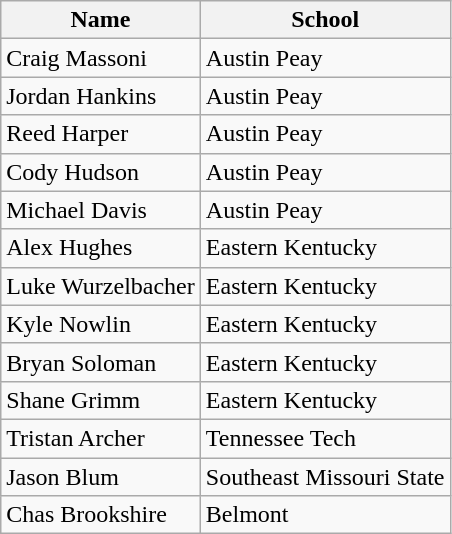<table class=wikitable>
<tr>
<th>Name</th>
<th>School</th>
</tr>
<tr>
<td>Craig Massoni</td>
<td>Austin Peay</td>
</tr>
<tr>
<td>Jordan Hankins</td>
<td>Austin Peay</td>
</tr>
<tr>
<td>Reed Harper</td>
<td>Austin Peay</td>
</tr>
<tr>
<td>Cody Hudson</td>
<td>Austin Peay</td>
</tr>
<tr>
<td>Michael Davis</td>
<td>Austin Peay</td>
</tr>
<tr>
<td>Alex Hughes</td>
<td>Eastern Kentucky</td>
</tr>
<tr>
<td>Luke Wurzelbacher</td>
<td>Eastern Kentucky</td>
</tr>
<tr>
<td>Kyle Nowlin</td>
<td>Eastern Kentucky</td>
</tr>
<tr>
<td>Bryan Soloman</td>
<td>Eastern Kentucky</td>
</tr>
<tr>
<td>Shane Grimm</td>
<td>Eastern Kentucky</td>
</tr>
<tr>
<td>Tristan Archer</td>
<td>Tennessee Tech</td>
</tr>
<tr>
<td>Jason Blum</td>
<td>Southeast Missouri State</td>
</tr>
<tr>
<td>Chas Brookshire</td>
<td>Belmont</td>
</tr>
</table>
